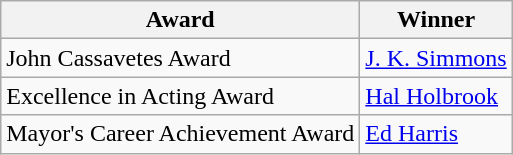<table class="wikitable">
<tr>
<th>Award</th>
<th>Winner</th>
</tr>
<tr>
<td>John Cassavetes Award</td>
<td><a href='#'>J. K. Simmons</a></td>
</tr>
<tr>
<td>Excellence in Acting Award</td>
<td><a href='#'>Hal Holbrook</a></td>
</tr>
<tr>
<td>Mayor's Career Achievement Award</td>
<td><a href='#'>Ed Harris</a></td>
</tr>
</table>
